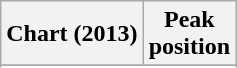<table class="wikitable sortable plainrowheaders" style="text-align:center">
<tr>
<th scope="col">Chart (2013)</th>
<th scope="col">Peak<br>position</th>
</tr>
<tr>
</tr>
<tr>
</tr>
<tr>
</tr>
<tr>
</tr>
</table>
